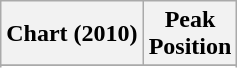<table class="wikitable">
<tr>
<th>Chart (2010)</th>
<th>Peak<br>Position</th>
</tr>
<tr>
</tr>
<tr>
</tr>
<tr>
</tr>
</table>
